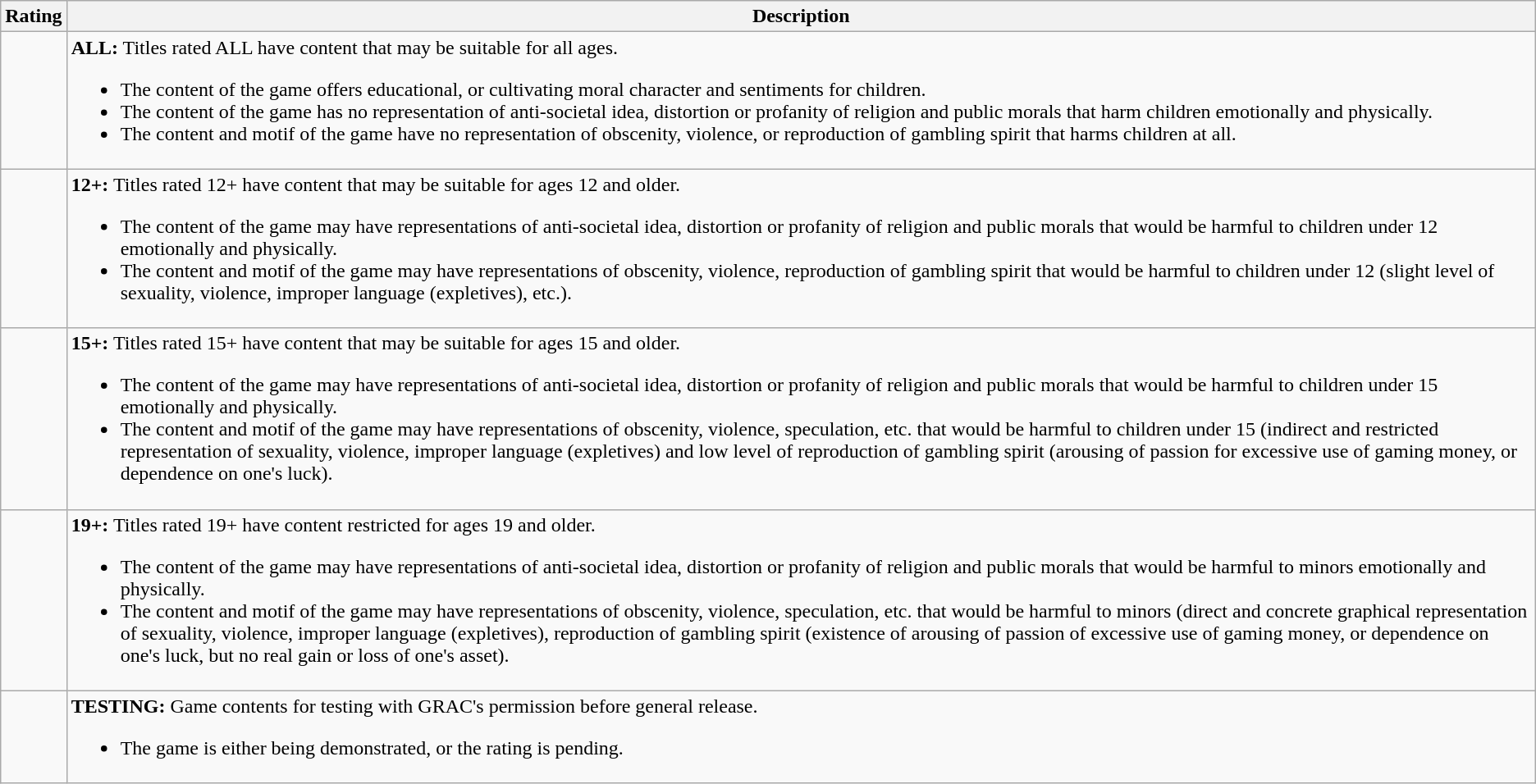<table class="wikitable">
<tr>
<th>Rating</th>
<th>Description</th>
</tr>
<tr>
<td></td>
<td><strong>ALL:</strong> Titles rated ALL have content that may be suitable for all ages.<br><ul><li>The content of the game offers educational, or cultivating moral character and sentiments for children.</li><li>The content of the game has no representation of anti-societal idea, distortion or profanity of religion and public morals that harm children emotionally and physically.</li><li>The content and motif of the game have no representation of obscenity, violence, or reproduction of gambling spirit that harms children at all.</li></ul></td>
</tr>
<tr>
<td></td>
<td><strong>12+:</strong> Titles rated 12+ have content that may be suitable for ages 12 and older.<br><ul><li>The content of the game may have representations of anti-societal idea, distortion or profanity of religion and public morals that would be harmful to children under 12 emotionally and physically.</li><li>The content and motif of the game may have representations of obscenity, violence, reproduction of gambling spirit that would be harmful to children under 12 (slight level of sexuality, violence, improper language (expletives), etc.).</li></ul></td>
</tr>
<tr>
<td></td>
<td><strong>15+:</strong> Titles rated 15+ have content that may be suitable for ages 15 and older.<br><ul><li>The content of the game may have representations of anti-societal idea, distortion or profanity of religion and public morals that would be harmful to children under 15 emotionally and physically.</li><li>The content and motif of the game may have representations of obscenity, violence, speculation, etc. that would be harmful to children under 15 (indirect and restricted representation of sexuality, violence, improper language (expletives) and low level of reproduction of gambling spirit (arousing of passion for excessive use of gaming money, or dependence on one's luck).</li></ul></td>
</tr>
<tr>
<td></td>
<td><strong>19+:</strong> Titles rated 19+ have content restricted for ages 19 and older.<br><ul><li>The content of the game may have representations of anti-societal idea, distortion or profanity of religion and public morals that would be harmful to minors emotionally and physically.</li><li>The content and motif of the game may have representations of obscenity, violence, speculation, etc. that would be harmful to minors (direct and concrete graphical representation of sexuality, violence, improper language (expletives), reproduction of gambling spirit (existence of arousing of passion of excessive use of gaming money, or dependence on one's luck, but no real gain or loss of one's asset).</li></ul></td>
</tr>
<tr>
<td></td>
<td><strong>TESTING:</strong> Game contents for testing with GRAC's permission before general release.<br><ul><li>The game is either being demonstrated, or the rating is pending.</li></ul></td>
</tr>
</table>
